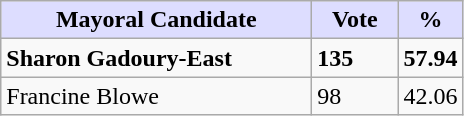<table class="wikitable">
<tr>
<th style="background:#ddf; width:200px;">Mayoral Candidate</th>
<th style="background:#ddf; width:50px;">Vote</th>
<th style="background:#ddf; width:30px;">%</th>
</tr>
<tr>
<td><strong>Sharon Gadoury-East</strong></td>
<td><strong>135</strong></td>
<td><strong>57.94</strong></td>
</tr>
<tr>
<td>Francine Blowe</td>
<td>98</td>
<td>42.06</td>
</tr>
</table>
